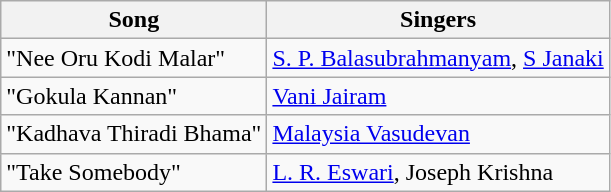<table class="wikitable">
<tr>
<th>Song</th>
<th>Singers</th>
</tr>
<tr>
<td>"Nee Oru Kodi Malar"</td>
<td><a href='#'>S. P. Balasubrahmanyam</a>, <a href='#'>S Janaki</a></td>
</tr>
<tr>
<td>"Gokula Kannan"</td>
<td><a href='#'>Vani Jairam</a></td>
</tr>
<tr>
<td>"Kadhava Thiradi Bhama"</td>
<td><a href='#'>Malaysia Vasudevan</a></td>
</tr>
<tr>
<td>"Take Somebody"</td>
<td><a href='#'>L. R. Eswari</a>, Joseph Krishna</td>
</tr>
</table>
